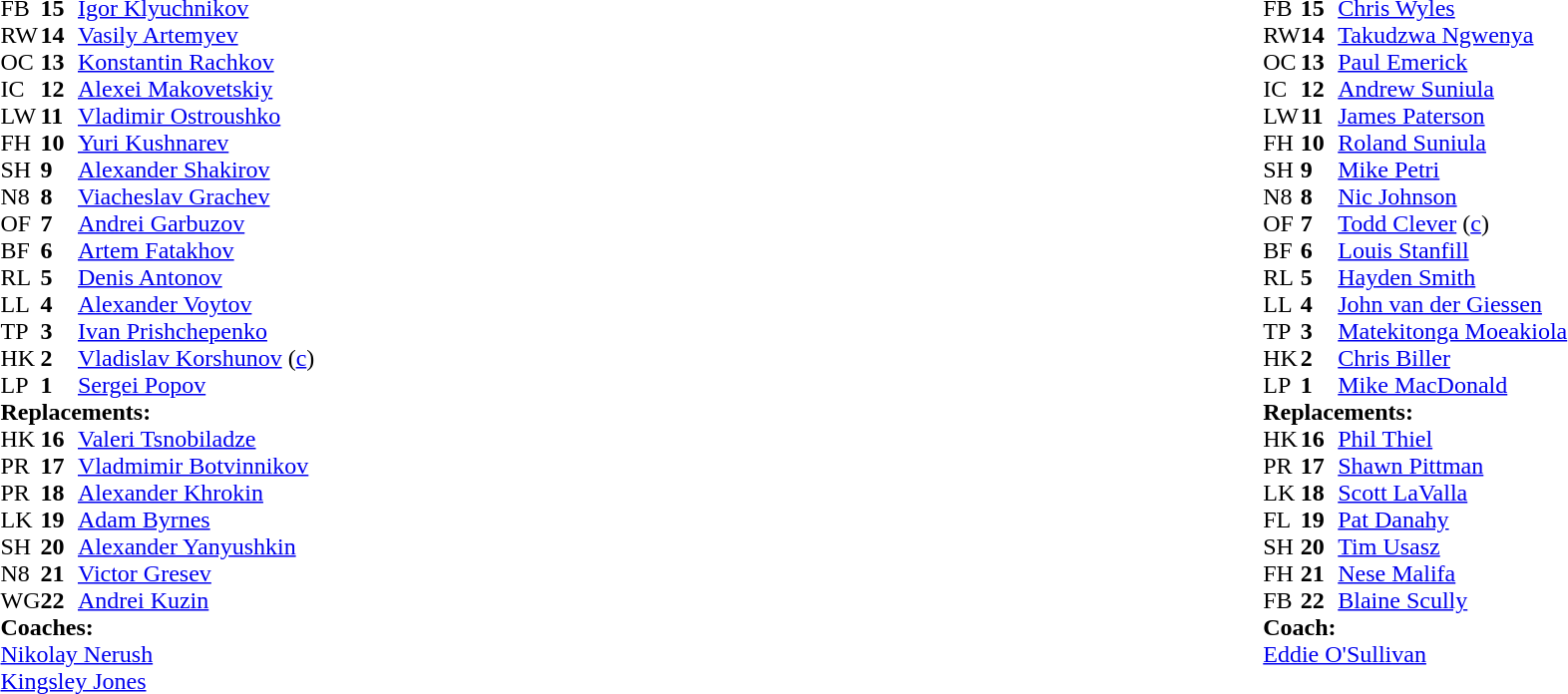<table width="100%">
<tr>
<td style="vertical-align:top" width="50%"><br><table cellspacing="0" cellpadding="0">
<tr>
<th width="25"></th>
<th width="25"></th>
</tr>
<tr>
<td>FB</td>
<td><strong>15</strong></td>
<td><a href='#'>Igor Klyuchnikov</a></td>
</tr>
<tr>
<td>RW</td>
<td><strong>14</strong></td>
<td><a href='#'>Vasily Artemyev</a></td>
</tr>
<tr>
<td>OC</td>
<td><strong>13</strong></td>
<td><a href='#'>Konstantin Rachkov</a></td>
</tr>
<tr>
<td>IC</td>
<td><strong>12</strong></td>
<td><a href='#'>Alexei Makovetskiy</a></td>
</tr>
<tr>
<td>LW</td>
<td><strong>11</strong></td>
<td><a href='#'>Vladimir Ostroushko</a></td>
</tr>
<tr>
<td>FH</td>
<td><strong>10</strong></td>
<td><a href='#'>Yuri Kushnarev</a></td>
</tr>
<tr>
<td>SH</td>
<td><strong>9</strong></td>
<td><a href='#'>Alexander Shakirov</a></td>
</tr>
<tr>
<td>N8</td>
<td><strong>8</strong></td>
<td><a href='#'>Viacheslav Grachev</a></td>
</tr>
<tr>
<td>OF</td>
<td><strong>7</strong></td>
<td><a href='#'>Andrei Garbuzov</a></td>
</tr>
<tr>
<td>BF</td>
<td><strong>6</strong></td>
<td><a href='#'>Artem Fatakhov</a></td>
<td></td>
<td></td>
</tr>
<tr>
<td>RL</td>
<td><strong>5</strong></td>
<td><a href='#'>Denis Antonov</a></td>
<td></td>
<td></td>
</tr>
<tr>
<td>LL</td>
<td><strong>4</strong></td>
<td><a href='#'>Alexander Voytov</a></td>
</tr>
<tr>
<td>TP</td>
<td><strong>3</strong></td>
<td><a href='#'>Ivan Prishchepenko</a></td>
</tr>
<tr>
<td>HK</td>
<td><strong>2</strong></td>
<td><a href='#'>Vladislav Korshunov</a> (<a href='#'>c</a>)</td>
</tr>
<tr>
<td>LP</td>
<td><strong>1</strong></td>
<td><a href='#'>Sergei Popov</a></td>
<td></td>
<td></td>
</tr>
<tr>
<td colspan=3><strong>Replacements:</strong></td>
</tr>
<tr>
<td>HK</td>
<td><strong>16</strong></td>
<td><a href='#'>Valeri Tsnobiladze</a></td>
</tr>
<tr>
<td>PR</td>
<td><strong>17</strong></td>
<td><a href='#'>Vladmimir Botvinnikov</a></td>
<td></td>
<td></td>
</tr>
<tr>
<td>PR</td>
<td><strong>18</strong></td>
<td><a href='#'>Alexander Khrokin</a></td>
</tr>
<tr>
<td>LK</td>
<td><strong>19</strong></td>
<td><a href='#'>Adam Byrnes</a></td>
<td></td>
<td></td>
</tr>
<tr>
<td>SH</td>
<td><strong>20</strong></td>
<td><a href='#'>Alexander Yanyushkin</a></td>
</tr>
<tr>
<td>N8</td>
<td><strong>21</strong></td>
<td><a href='#'>Victor Gresev</a></td>
<td></td>
<td></td>
</tr>
<tr>
<td>WG</td>
<td><strong>22</strong></td>
<td><a href='#'>Andrei Kuzin</a></td>
</tr>
<tr>
<td colspan=3><strong>Coaches:</strong></td>
</tr>
<tr>
<td colspan="4"><a href='#'>Nikolay Nerush</a><br> <a href='#'>Kingsley Jones</a></td>
</tr>
</table>
</td>
<td style="vertical-align:top"></td>
<td style="vertical-align:top" width="50%"><br><table cellspacing="0" cellpadding="0" align="center">
<tr>
<th width="25"></th>
<th width="25"></th>
</tr>
<tr>
<td>FB</td>
<td><strong>15</strong></td>
<td><a href='#'>Chris Wyles</a></td>
</tr>
<tr>
<td>RW</td>
<td><strong>14</strong></td>
<td><a href='#'>Takudzwa Ngwenya</a></td>
</tr>
<tr>
<td>OC</td>
<td><strong>13</strong></td>
<td><a href='#'>Paul Emerick</a></td>
</tr>
<tr>
<td>IC</td>
<td><strong>12</strong></td>
<td><a href='#'>Andrew Suniula</a></td>
</tr>
<tr>
<td>LW</td>
<td><strong>11</strong></td>
<td><a href='#'>James Paterson</a></td>
<td></td>
<td></td>
</tr>
<tr>
<td>FH</td>
<td><strong>10</strong></td>
<td><a href='#'>Roland Suniula</a></td>
</tr>
<tr>
<td>SH</td>
<td><strong>9</strong></td>
<td><a href='#'>Mike Petri</a></td>
<td></td>
<td></td>
</tr>
<tr>
<td>N8</td>
<td><strong>8</strong></td>
<td><a href='#'>Nic Johnson</a></td>
<td></td>
<td></td>
</tr>
<tr>
<td>OF</td>
<td><strong>7</strong></td>
<td><a href='#'>Todd Clever</a> (<a href='#'>c</a>)</td>
</tr>
<tr>
<td>BF</td>
<td><strong>6</strong></td>
<td><a href='#'>Louis Stanfill</a></td>
</tr>
<tr>
<td>RL</td>
<td><strong>5</strong></td>
<td><a href='#'>Hayden Smith</a></td>
</tr>
<tr>
<td>LL</td>
<td><strong>4</strong></td>
<td><a href='#'>John van der Giessen</a></td>
</tr>
<tr>
<td>TP</td>
<td><strong>3</strong></td>
<td><a href='#'>Matekitonga Moeakiola</a></td>
<td></td>
<td colspan="2"></td>
</tr>
<tr>
<td>HK</td>
<td><strong>2</strong></td>
<td><a href='#'>Chris Biller</a></td>
</tr>
<tr>
<td>LP</td>
<td><strong>1</strong></td>
<td><a href='#'>Mike MacDonald</a></td>
</tr>
<tr>
<td colspan=3><strong>Replacements:</strong></td>
</tr>
<tr>
<td>HK</td>
<td><strong>16</strong></td>
<td><a href='#'>Phil Thiel</a></td>
</tr>
<tr>
<td>PR</td>
<td><strong>17</strong></td>
<td><a href='#'>Shawn Pittman</a></td>
<td></td>
<td></td>
<td></td>
</tr>
<tr>
<td>LK</td>
<td><strong>18</strong></td>
<td><a href='#'>Scott LaValla</a></td>
<td></td>
<td></td>
</tr>
<tr>
<td>FL</td>
<td><strong>19</strong></td>
<td><a href='#'>Pat Danahy</a></td>
</tr>
<tr>
<td>SH</td>
<td><strong>20</strong></td>
<td><a href='#'>Tim Usasz</a></td>
<td></td>
<td></td>
</tr>
<tr>
<td>FH</td>
<td><strong>21</strong></td>
<td><a href='#'>Nese Malifa</a></td>
</tr>
<tr>
<td>FB</td>
<td><strong>22</strong></td>
<td><a href='#'>Blaine Scully</a></td>
<td></td>
<td></td>
</tr>
<tr>
<td colspan=3><strong>Coach:</strong></td>
</tr>
<tr>
<td colspan="4"> <a href='#'>Eddie O'Sullivan</a></td>
</tr>
</table>
</td>
</tr>
</table>
